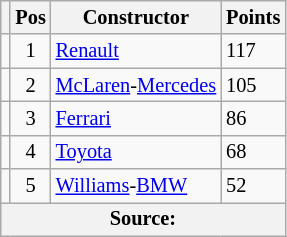<table class="wikitable" style="font-size: 85%;">
<tr>
<th></th>
<th>Pos</th>
<th>Constructor</th>
<th>Points</th>
</tr>
<tr>
<td></td>
<td align="center">1</td>
<td> <a href='#'>Renault</a></td>
<td>117</td>
</tr>
<tr>
<td></td>
<td align="center">2</td>
<td> <a href='#'>McLaren</a>-<a href='#'>Mercedes</a></td>
<td>105</td>
</tr>
<tr>
<td></td>
<td align="center">3</td>
<td> <a href='#'>Ferrari</a></td>
<td>86</td>
</tr>
<tr>
<td></td>
<td align="center">4</td>
<td> <a href='#'>Toyota</a></td>
<td>68</td>
</tr>
<tr>
<td></td>
<td align="center">5</td>
<td> <a href='#'>Williams</a>-<a href='#'>BMW</a></td>
<td>52</td>
</tr>
<tr>
<th colspan=4>Source: </th>
</tr>
</table>
